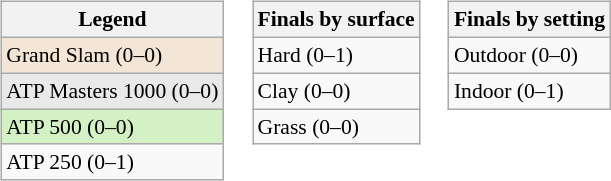<table>
<tr valign=top>
<td><br><table class="wikitable" style=font-size:90%>
<tr>
<th>Legend</th>
</tr>
<tr style="background:#f3e6d7;">
<td>Grand Slam (0–0)</td>
</tr>
<tr style="background:#e9e9e9;">
<td>ATP Masters 1000 (0–0)</td>
</tr>
<tr style="background:#d4f1c5;">
<td>ATP 500 (0–0)</td>
</tr>
<tr>
<td>ATP 250 (0–1)</td>
</tr>
</table>
</td>
<td><br><table class="wikitable" style=font-size:90%>
<tr>
<th>Finals by surface</th>
</tr>
<tr>
<td>Hard (0–1)</td>
</tr>
<tr>
<td>Clay (0–0)</td>
</tr>
<tr>
<td>Grass (0–0)</td>
</tr>
</table>
</td>
<td><br><table class="wikitable" style=font-size:90%>
<tr>
<th>Finals by setting</th>
</tr>
<tr>
<td>Outdoor (0–0)</td>
</tr>
<tr>
<td>Indoor (0–1)</td>
</tr>
</table>
</td>
</tr>
</table>
